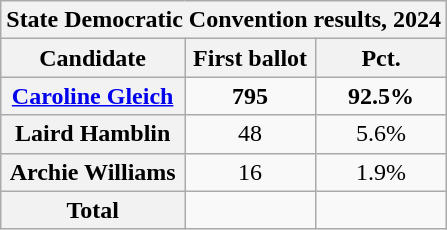<table class="wikitable sortable plainrowheaders">
<tr>
<th colspan="5" >State Democratic Convention results, 2024</th>
</tr>
<tr style="background:#eee; text-align:center;">
<th scope="col">Candidate</th>
<th scope="col" style="width: 5em">First ballot</th>
<th scope="col" style="width: 5em">Pct.</th>
</tr>
<tr>
<th scope="row"><strong><a href='#'>Caroline Gleich</a></strong></th>
<td style="text-align:center;"><strong>795</strong></td>
<td style="text-align:center;"><strong>92.5%</strong></td>
</tr>
<tr>
<th scope="row">Laird Hamblin</th>
<td style="text-align:center;">48</td>
<td style="text-align:center;">5.6%</td>
</tr>
<tr>
<th scope="row">Archie Williams</th>
<td style="text-align:center;">16</td>
<td style="text-align:center;">1.9%</td>
</tr>
<tr>
<th scope="row"><strong>Total</strong></th>
<td style="text-align:center;"><strong></strong></td>
<td style="text-align:center;"><strong></strong></td>
</tr>
</table>
